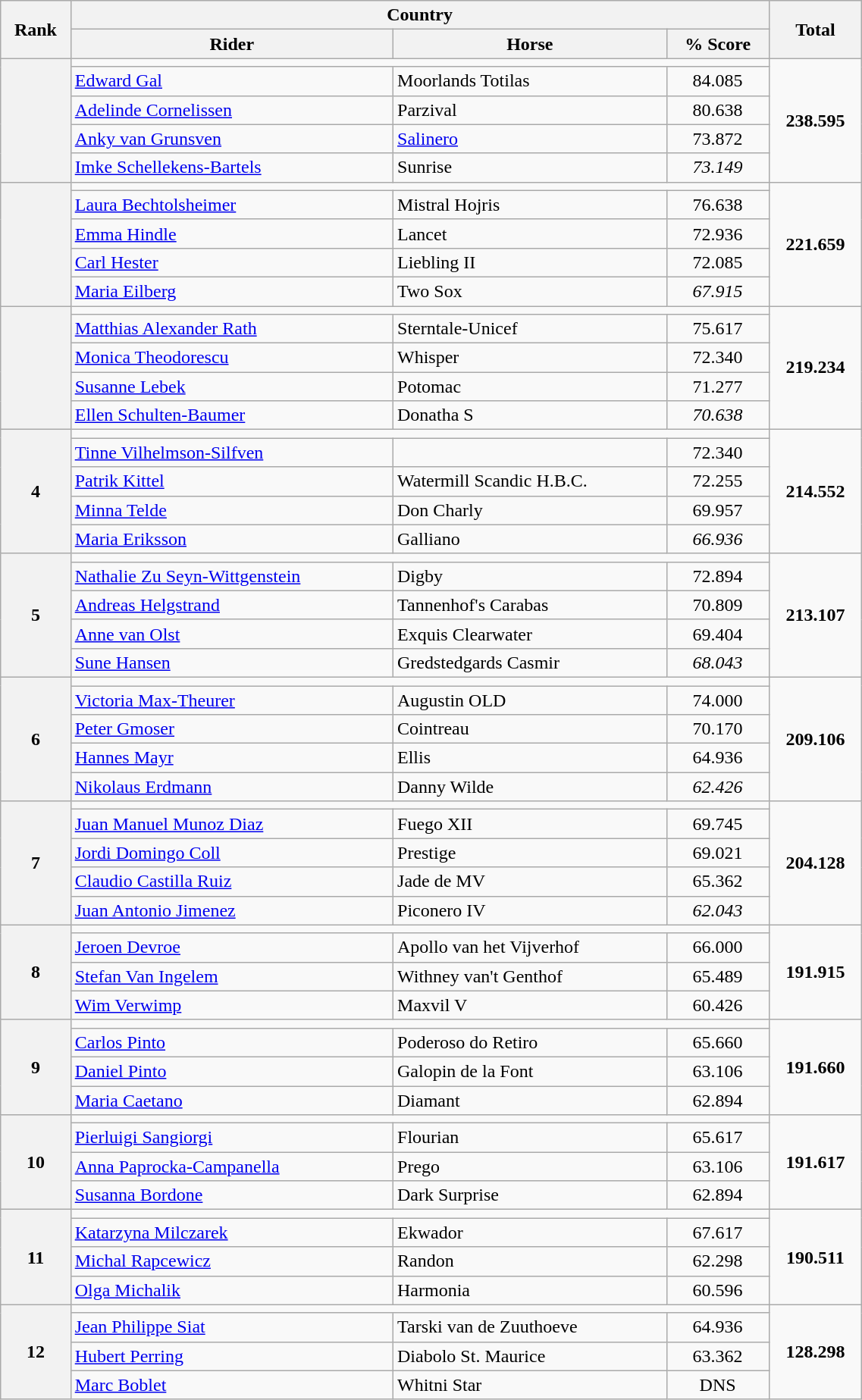<table class="wikitable" style="text-align:center" width =60%>
<tr>
<th rowspan=2>Rank</th>
<th colspan=3>Country</th>
<th rowspan=2>Total</th>
</tr>
<tr>
<th>Rider</th>
<th>Horse</th>
<th>% Score</th>
</tr>
<tr>
<th rowspan=5></th>
<td colspan=3><strong></strong></td>
<td rowspan=5><strong>238.595</strong></td>
</tr>
<tr>
<td align=left><a href='#'>Edward Gal</a></td>
<td align=left>Moorlands Totilas</td>
<td>84.085</td>
</tr>
<tr>
<td align=left><a href='#'>Adelinde Cornelissen</a></td>
<td align=left>Parzival</td>
<td>80.638</td>
</tr>
<tr>
<td align=left><a href='#'>Anky van Grunsven</a></td>
<td align=left><a href='#'>Salinero</a></td>
<td>73.872</td>
</tr>
<tr>
<td align=left><a href='#'>Imke Schellekens-Bartels</a></td>
<td align=left>Sunrise</td>
<td><em>73.149</em></td>
</tr>
<tr>
<th rowspan=5></th>
<td colspan=3><strong></strong></td>
<td rowspan=5><strong>221.659</strong></td>
</tr>
<tr>
<td align=left><a href='#'>Laura Bechtolsheimer</a></td>
<td align=left>Mistral Hojris</td>
<td>76.638</td>
</tr>
<tr>
<td align=left><a href='#'>Emma Hindle</a></td>
<td align=left>Lancet</td>
<td>72.936</td>
</tr>
<tr>
<td align=left><a href='#'>Carl Hester</a></td>
<td align=left>Liebling II</td>
<td>72.085</td>
</tr>
<tr>
<td align=left><a href='#'>Maria Eilberg</a></td>
<td align=left>Two Sox</td>
<td><em>67.915</em></td>
</tr>
<tr>
<th rowspan=5></th>
<td colspan=3><strong></strong></td>
<td rowspan=5><strong>219.234</strong></td>
</tr>
<tr>
<td align=left><a href='#'>Matthias Alexander Rath</a></td>
<td align=left>Sterntale-Unicef</td>
<td>75.617</td>
</tr>
<tr>
<td align=left><a href='#'>Monica Theodorescu</a></td>
<td align=left>Whisper</td>
<td>72.340</td>
</tr>
<tr>
<td align=left><a href='#'>Susanne Lebek</a></td>
<td align=left>Potomac</td>
<td>71.277</td>
</tr>
<tr>
<td align=left><a href='#'>Ellen Schulten-Baumer</a></td>
<td align=left>Donatha S</td>
<td><em>70.638</em></td>
</tr>
<tr>
<th rowspan=5>4</th>
<td colspan=3><strong></strong></td>
<td rowspan=5><strong>214.552</strong></td>
</tr>
<tr>
<td align=left><a href='#'>Tinne Vilhelmson-Silfven</a></td>
<td align=left></td>
<td>72.340</td>
</tr>
<tr>
<td align=left><a href='#'>Patrik Kittel</a></td>
<td align=left>Watermill Scandic H.B.C.</td>
<td>72.255</td>
</tr>
<tr>
<td align=left><a href='#'>Minna Telde</a></td>
<td align=left>Don Charly</td>
<td>69.957</td>
</tr>
<tr>
<td align=left><a href='#'>Maria Eriksson</a></td>
<td align=left>Galliano</td>
<td><em>66.936</em></td>
</tr>
<tr>
<th rowspan=5>5</th>
<td colspan=3><strong></strong></td>
<td rowspan=5><strong>213.107</strong></td>
</tr>
<tr>
<td align=left><a href='#'>Nathalie Zu Seyn-Wittgenstein</a></td>
<td align=left>Digby</td>
<td>72.894</td>
</tr>
<tr>
<td align=left><a href='#'>Andreas Helgstrand</a></td>
<td align=left>Tannenhof's Carabas</td>
<td>70.809</td>
</tr>
<tr>
<td align=left><a href='#'>Anne van Olst</a></td>
<td align=left>Exquis Clearwater</td>
<td>69.404</td>
</tr>
<tr>
<td align=left><a href='#'>Sune Hansen</a></td>
<td align=left>Gredstedgards Casmir</td>
<td><em>68.043</em></td>
</tr>
<tr>
<th rowspan=5>6</th>
<td colspan=3><strong></strong></td>
<td rowspan=5><strong>209.106</strong></td>
</tr>
<tr>
<td align=left><a href='#'>Victoria Max-Theurer</a></td>
<td align=left>Augustin OLD</td>
<td>74.000</td>
</tr>
<tr>
<td align=left><a href='#'>Peter Gmoser</a></td>
<td align=left>Cointreau</td>
<td>70.170</td>
</tr>
<tr>
<td align=left><a href='#'>Hannes Mayr</a></td>
<td align=left>Ellis</td>
<td>64.936</td>
</tr>
<tr>
<td align=left><a href='#'>Nikolaus Erdmann</a></td>
<td align=left>Danny Wilde</td>
<td><em>62.426</em></td>
</tr>
<tr>
<th rowspan=5>7</th>
<td colspan=3><strong></strong></td>
<td rowspan=5><strong>204.128</strong></td>
</tr>
<tr>
<td align=left><a href='#'>Juan Manuel Munoz Diaz</a></td>
<td align=left>Fuego XII</td>
<td>69.745</td>
</tr>
<tr>
<td align=left><a href='#'>Jordi Domingo Coll</a></td>
<td align=left>Prestige</td>
<td>69.021</td>
</tr>
<tr>
<td align=left><a href='#'>Claudio Castilla Ruiz</a></td>
<td align=left>Jade de MV</td>
<td>65.362</td>
</tr>
<tr>
<td align=left><a href='#'>Juan Antonio Jimenez</a></td>
<td align=left>Piconero IV</td>
<td><em>62.043</em></td>
</tr>
<tr>
<th rowspan=4>8</th>
<td colspan=3><strong></strong></td>
<td rowspan=4><strong>191.915</strong></td>
</tr>
<tr>
<td align=left><a href='#'>Jeroen Devroe</a></td>
<td align=left>Apollo van het Vijverhof</td>
<td>66.000</td>
</tr>
<tr>
<td align=left><a href='#'>Stefan Van Ingelem</a></td>
<td align=left>Withney van't Genthof</td>
<td>65.489</td>
</tr>
<tr>
<td align=left><a href='#'>Wim Verwimp</a></td>
<td align=left>Maxvil V</td>
<td>60.426</td>
</tr>
<tr>
<th rowspan=4>9</th>
<td colspan=3><strong></strong></td>
<td rowspan=4><strong>191.660</strong></td>
</tr>
<tr>
<td align=left><a href='#'>Carlos Pinto</a></td>
<td align=left>Poderoso do Retiro</td>
<td>65.660</td>
</tr>
<tr>
<td align=left><a href='#'>Daniel Pinto</a></td>
<td align=left>Galopin de la Font</td>
<td>63.106</td>
</tr>
<tr>
<td align=left><a href='#'>Maria Caetano</a></td>
<td align=left>Diamant</td>
<td>62.894</td>
</tr>
<tr>
<th rowspan=4>10</th>
<td colspan=3><strong></strong></td>
<td rowspan=4><strong>191.617</strong></td>
</tr>
<tr>
<td align=left><a href='#'>Pierluigi Sangiorgi</a></td>
<td align=left>Flourian</td>
<td>65.617</td>
</tr>
<tr>
<td align=left><a href='#'>Anna Paprocka-Campanella</a></td>
<td align=left>Prego</td>
<td>63.106</td>
</tr>
<tr>
<td align=left><a href='#'>Susanna Bordone</a></td>
<td align=left>Dark Surprise</td>
<td>62.894</td>
</tr>
<tr>
<th rowspan=4>11</th>
<td colspan=3><strong></strong></td>
<td rowspan=4><strong>190.511</strong></td>
</tr>
<tr>
<td align=left><a href='#'>Katarzyna Milczarek</a></td>
<td align=left>Ekwador</td>
<td>67.617</td>
</tr>
<tr>
<td align=left><a href='#'>Michal Rapcewicz</a></td>
<td align=left>Randon</td>
<td>62.298</td>
</tr>
<tr>
<td align=left><a href='#'>Olga Michalik</a></td>
<td align=left>Harmonia</td>
<td>60.596</td>
</tr>
<tr>
<th rowspan=4>12</th>
<td colspan=3><strong></strong></td>
<td rowspan=4><strong>128.298</strong></td>
</tr>
<tr>
<td align=left><a href='#'>Jean Philippe Siat</a></td>
<td align=left>Tarski van de Zuuthoeve</td>
<td>64.936</td>
</tr>
<tr>
<td align=left><a href='#'>Hubert Perring</a></td>
<td align=left>Diabolo St. Maurice</td>
<td>63.362</td>
</tr>
<tr>
<td align=left><a href='#'>Marc Boblet</a></td>
<td align=left>Whitni Star</td>
<td>DNS</td>
</tr>
</table>
